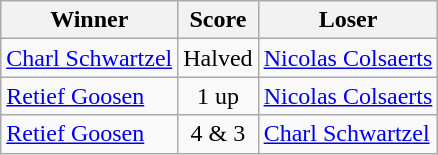<table class="wikitable" font-size:95%;">
<tr>
<th>Winner</th>
<th>Score</th>
<th>Loser</th>
</tr>
<tr>
<td><a href='#'>Charl Schwartzel</a></td>
<td align=center>Halved</td>
<td><a href='#'>Nicolas Colsaerts</a></td>
</tr>
<tr>
<td><a href='#'>Retief Goosen</a></td>
<td align=center>1 up</td>
<td><a href='#'>Nicolas Colsaerts</a></td>
</tr>
<tr>
<td><a href='#'>Retief Goosen</a></td>
<td align=center>4 & 3</td>
<td><a href='#'>Charl Schwartzel</a></td>
</tr>
</table>
